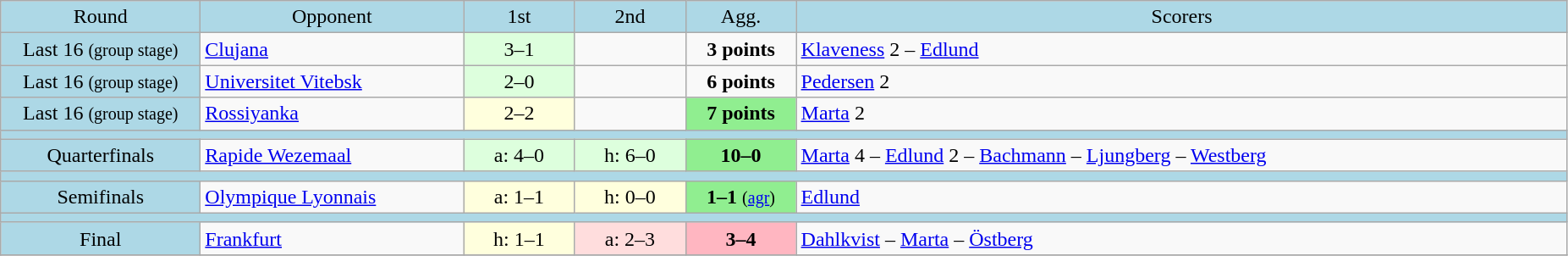<table class="wikitable" style="text-align:center">
<tr bgcolor=lightblue>
<td width=150px>Round</td>
<td width=200px>Opponent</td>
<td width=80px>1st</td>
<td width=80px>2nd</td>
<td width=80px>Agg.</td>
<td width=600px>Scorers</td>
</tr>
<tr>
<td bgcolor=lightblue>Last 16 <small>(group stage)</small></td>
<td align=left> <a href='#'>Clujana</a></td>
<td bgcolor="#ddffdd">3–1</td>
<td></td>
<td><strong>3 points</strong></td>
<td align=left><a href='#'>Klaveness</a> 2 – <a href='#'>Edlund</a></td>
</tr>
<tr>
<td bgcolor=lightblue>Last 16 <small>(group stage)</small></td>
<td align=left> <a href='#'>Universitet Vitebsk</a></td>
<td bgcolor="#ddffdd">2–0</td>
<td></td>
<td><strong>6 points</strong></td>
<td align=left><a href='#'>Pedersen</a> 2</td>
</tr>
<tr>
<td bgcolor=lightblue>Last 16 <small>(group stage)</small></td>
<td align=left> <a href='#'>Rossiyanka</a></td>
<td bgcolor="#ffffdd">2–2</td>
<td></td>
<td bgcolor=lightgreen><strong>7 points</strong></td>
<td align=left><a href='#'>Marta</a> 2</td>
</tr>
<tr bgcolor=lightblue>
<td colspan=6></td>
</tr>
<tr>
<td bgcolor=lightblue>Quarterfinals</td>
<td align=left> <a href='#'>Rapide Wezemaal</a></td>
<td bgcolor="#ddffdd">a: 4–0</td>
<td bgcolor="#ddffdd">h: 6–0</td>
<td bgcolor=lightgreen><strong>10–0</strong></td>
<td align=left><a href='#'>Marta</a> 4 – <a href='#'>Edlund</a> 2 – <a href='#'>Bachmann</a> – <a href='#'>Ljungberg</a> – <a href='#'>Westberg</a></td>
</tr>
<tr bgcolor=lightblue>
<td colspan=6></td>
</tr>
<tr>
<td bgcolor=lightblue>Semifinals</td>
<td align=left> <a href='#'>Olympique Lyonnais</a></td>
<td bgcolor="#ffffdd">a: 1–1</td>
<td bgcolor="#ffffdd">h: 0–0</td>
<td bgcolor=lightgreen><strong>1–1</strong> <small>(<a href='#'>agr</a>)</small></td>
<td align=left><a href='#'>Edlund</a></td>
</tr>
<tr bgcolor=lightblue>
<td colspan=6></td>
</tr>
<tr>
<td bgcolor=lightblue>Final</td>
<td align=left> <a href='#'>Frankfurt</a></td>
<td bgcolor="#ffffdd">h: 1–1</td>
<td bgcolor="#ffdddd">a: 2–3</td>
<td bgcolor=lightpink><strong>3–4</strong></td>
<td align=left><a href='#'>Dahlkvist</a> – <a href='#'>Marta</a> – <a href='#'>Östberg</a></td>
</tr>
<tr>
</tr>
</table>
